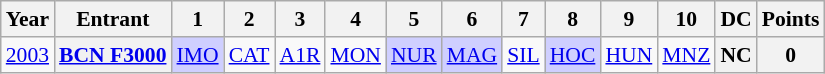<table class="wikitable" style="text-align:center; font-size:90%">
<tr>
<th>Year</th>
<th>Entrant</th>
<th>1</th>
<th>2</th>
<th>3</th>
<th>4</th>
<th>5</th>
<th>6</th>
<th>7</th>
<th>8</th>
<th>9</th>
<th>10</th>
<th>DC</th>
<th>Points</th>
</tr>
<tr>
<td><a href='#'>2003</a></td>
<th><a href='#'>BCN F3000</a></th>
<td style="background:#CFCFFF;"><a href='#'>IMO</a><br></td>
<td><a href='#'>CAT</a></td>
<td><a href='#'>A1R</a></td>
<td><a href='#'>MON</a></td>
<td style="background:#CFCFFF;"><a href='#'>NUR</a><br></td>
<td style="background:#CFCFFF;"><a href='#'>MAG</a><br></td>
<td><a href='#'>SIL</a></td>
<td style="background:#CFCFFF;"><a href='#'>HOC</a><br></td>
<td><a href='#'>HUN</a></td>
<td><a href='#'>MNZ</a></td>
<th>NC</th>
<th>0</th>
</tr>
</table>
